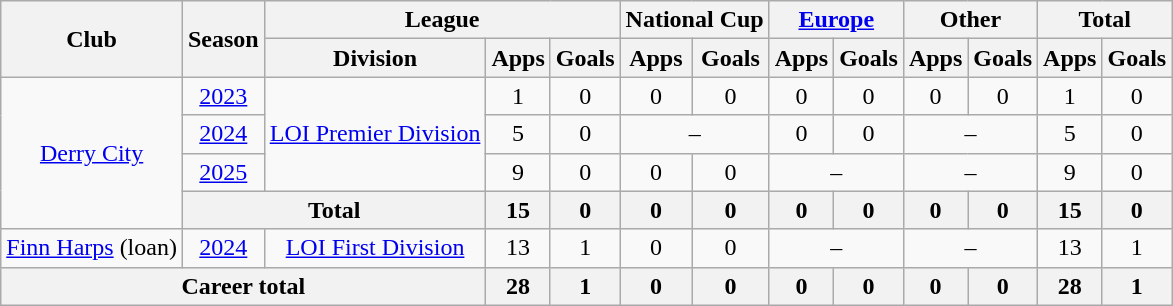<table class=wikitable style="text-align: center">
<tr>
<th rowspan=2>Club</th>
<th rowspan=2>Season</th>
<th colspan=3>League</th>
<th colspan=2>National Cup</th>
<th colspan=2><a href='#'>Europe</a></th>
<th colspan=2>Other</th>
<th colspan=2>Total</th>
</tr>
<tr>
<th>Division</th>
<th>Apps</th>
<th>Goals</th>
<th>Apps</th>
<th>Goals</th>
<th>Apps</th>
<th>Goals</th>
<th>Apps</th>
<th>Goals</th>
<th>Apps</th>
<th>Goals</th>
</tr>
<tr>
<td rowspan="4"><a href='#'>Derry City</a></td>
<td><a href='#'>2023</a></td>
<td rowspan="3"><a href='#'>LOI Premier Division</a></td>
<td>1</td>
<td>0</td>
<td>0</td>
<td>0</td>
<td>0</td>
<td>0</td>
<td>0</td>
<td>0</td>
<td>1</td>
<td>0</td>
</tr>
<tr>
<td><a href='#'>2024</a></td>
<td>5</td>
<td>0</td>
<td colspan="2">–</td>
<td>0</td>
<td>0</td>
<td colspan="2">–</td>
<td>5</td>
<td>0</td>
</tr>
<tr>
<td><a href='#'>2025</a></td>
<td>9</td>
<td>0</td>
<td>0</td>
<td>0</td>
<td colspan="2">–</td>
<td colspan="2">–</td>
<td>9</td>
<td>0</td>
</tr>
<tr>
<th colspan="2">Total</th>
<th>15</th>
<th>0</th>
<th>0</th>
<th>0</th>
<th>0</th>
<th>0</th>
<th>0</th>
<th>0</th>
<th>15</th>
<th>0</th>
</tr>
<tr>
<td><a href='#'>Finn Harps</a> (loan)</td>
<td><a href='#'>2024</a></td>
<td><a href='#'>LOI First Division</a></td>
<td>13</td>
<td>1</td>
<td>0</td>
<td>0</td>
<td colspan="2">–</td>
<td colspan="2">–</td>
<td>13</td>
<td>1</td>
</tr>
<tr>
<th colspan="3">Career total</th>
<th>28</th>
<th>1</th>
<th>0</th>
<th>0</th>
<th>0</th>
<th>0</th>
<th>0</th>
<th>0</th>
<th>28</th>
<th>1</th>
</tr>
</table>
